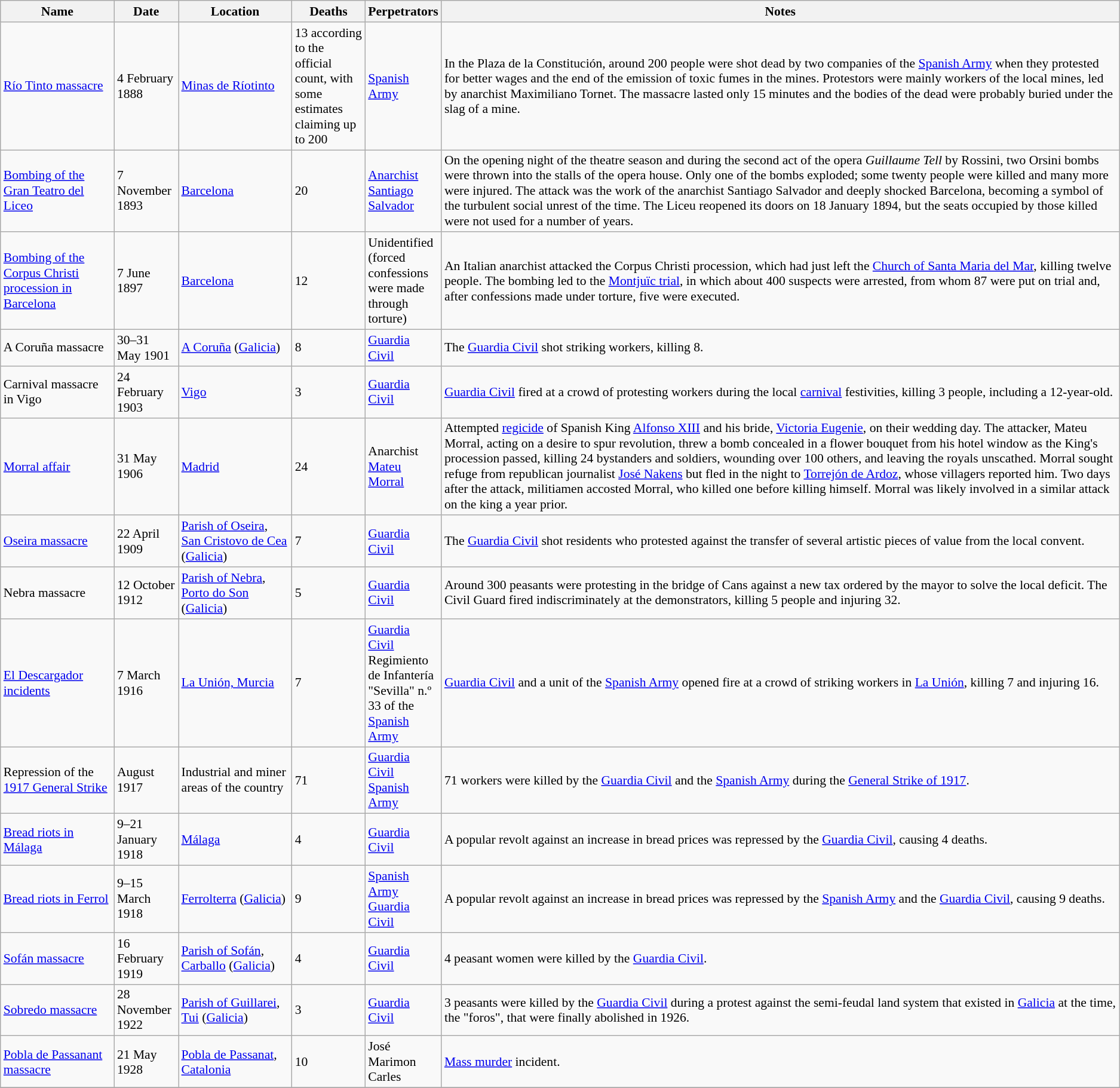<table class="sortable wikitable" style="font-size:90%;">
<tr>
<th style="width:120px;">Name</th>
<th style="width:65px;">Date</th>
<th style="width:120px;">Location</th>
<th style="width:75px;">Deaths</th>
<th style="width:75px;">Perpetrators</th>
<th class="unsortable">Notes</th>
</tr>
<tr>
<td><a href='#'>Río Tinto massacre</a></td>
<td>4 February 1888</td>
<td><a href='#'>Minas de Ríotinto</a></td>
<td>13 according to the official count, with some estimates claiming up to 200</td>
<td><a href='#'>Spanish Army</a></td>
<td>In the Plaza de la Constitución, around 200 people were shot dead by two companies of the <a href='#'>Spanish Army</a> when they protested for better wages and the end of the emission of toxic fumes in the mines. Protestors were mainly workers of the local mines, led by anarchist Maximiliano Tornet. The massacre lasted only 15 minutes and the bodies of the dead were probably buried under the slag of a mine.</td>
</tr>
<tr>
<td><a href='#'>Bombing of the Gran Teatro del Liceo</a></td>
<td>7 November 1893</td>
<td><a href='#'>Barcelona</a></td>
<td>20</td>
<td><a href='#'>Anarchist Santiago Salvador</a></td>
<td>On the opening night of the theatre season and during the second act of the opera <em>Guillaume Tell</em> by Rossini, two Orsini bombs were thrown into the stalls of the opera house. Only one of the bombs exploded; some twenty people were killed and many more were injured. The attack was the work of the anarchist Santiago Salvador and deeply shocked Barcelona, becoming a symbol of the turbulent social unrest of the time. The Liceu reopened its doors on 18 January 1894, but the seats occupied by those killed were not used for a number of years.</td>
</tr>
<tr>
<td><a href='#'>Bombing of the Corpus Christi procession in Barcelona</a></td>
<td>7 June 1897</td>
<td><a href='#'>Barcelona</a></td>
<td>12</td>
<td>Unidentified (forced confessions were made through torture)</td>
<td>An Italian anarchist attacked the Corpus Christi procession, which had just left the <a href='#'>Church of Santa Maria del Mar</a>, killing twelve people. The bombing led to the <a href='#'>Montjuïc trial</a>, in which about 400 suspects were arrested, from whom 87 were put on trial and, after confessions made under torture, five were executed.</td>
</tr>
<tr>
<td>A Coruña massacre</td>
<td>30–31 May 1901</td>
<td><a href='#'>A Coruña</a> (<a href='#'>Galicia</a>)</td>
<td>8</td>
<td><a href='#'>Guardia Civil</a></td>
<td>The <a href='#'>Guardia Civil</a> shot striking workers, killing 8.</td>
</tr>
<tr>
<td>Carnival massacre in Vigo</td>
<td>24 February 1903</td>
<td><a href='#'>Vigo</a></td>
<td>3</td>
<td><a href='#'>Guardia Civil</a></td>
<td><a href='#'>Guardia Civil</a> fired at a crowd of protesting workers during the local <a href='#'>carnival</a> festivities, killing 3 people, including a 12-year-old.</td>
</tr>
<tr>
<td><a href='#'>Morral affair</a></td>
<td>31 May 1906</td>
<td><a href='#'>Madrid</a></td>
<td>24</td>
<td>Anarchist <a href='#'>Mateu Morral</a></td>
<td>Attempted <a href='#'>regicide</a> of Spanish King <a href='#'>Alfonso XIII</a> and his bride, <a href='#'>Victoria Eugenie</a>, on their wedding day. The attacker, Mateu Morral, acting on a desire to spur revolution, threw a bomb concealed in a flower bouquet from his hotel window as the King's procession passed, killing 24 bystanders and soldiers, wounding over 100 others, and leaving the royals unscathed. Morral sought refuge from republican journalist <a href='#'>José Nakens</a> but fled in the night to <a href='#'>Torrejón de Ardoz</a>, whose villagers reported him. Two days after the attack, militiamen accosted Morral, who killed one before killing himself. Morral was likely involved in a similar attack on the king a year prior.</td>
</tr>
<tr>
<td><a href='#'>Oseira massacre</a></td>
<td>22 April 1909</td>
<td><a href='#'>Parish of Oseira</a>, <a href='#'>San Cristovo de Cea</a> (<a href='#'>Galicia</a>)</td>
<td>7</td>
<td><a href='#'>Guardia Civil</a></td>
<td>The <a href='#'>Guardia Civil</a> shot residents who protested against the transfer of several artistic pieces of value from the local convent.</td>
</tr>
<tr>
<td>Nebra massacre</td>
<td>12 October 1912</td>
<td><a href='#'>Parish of Nebra</a>, <a href='#'>Porto do Son</a> (<a href='#'>Galicia</a>)</td>
<td>5</td>
<td><a href='#'>Guardia Civil</a></td>
<td>Around 300 peasants were protesting in the bridge of Cans against a new tax ordered by the mayor to solve the local deficit. The Civil Guard fired indiscriminately at the demonstrators, killing 5 people and injuring 32.</td>
</tr>
<tr>
<td><a href='#'>El Descargador incidents</a></td>
<td>7 March 1916</td>
<td><a href='#'>La Unión, Murcia</a></td>
<td>7</td>
<td><a href='#'>Guardia Civil</a><br>Regimiento de Infantería "Sevilla" n.º 33 of the <a href='#'>Spanish Army</a></td>
<td><a href='#'>Guardia Civil</a> and a unit of the <a href='#'>Spanish Army</a> opened fire at a crowd of striking workers in <a href='#'>La Unión</a>, killing 7 and injuring 16.</td>
</tr>
<tr>
<td>Repression of the <a href='#'>1917 General Strike</a></td>
<td>August 1917</td>
<td>Industrial and miner areas of the country</td>
<td>71</td>
<td><a href='#'>Guardia Civil</a><br><a href='#'>Spanish Army</a></td>
<td>71 workers were killed by the <a href='#'>Guardia Civil</a> and the <a href='#'>Spanish Army</a> during the <a href='#'>General Strike of 1917</a>.</td>
</tr>
<tr>
<td><a href='#'>Bread riots in Málaga</a></td>
<td>9–21 January 1918</td>
<td><a href='#'>Málaga</a></td>
<td>4</td>
<td><a href='#'>Guardia Civil</a></td>
<td>A popular revolt against an increase in bread prices was repressed by the <a href='#'>Guardia Civil</a>, causing 4 deaths.</td>
</tr>
<tr>
<td><a href='#'>Bread riots in Ferrol</a></td>
<td>9–15 March 1918</td>
<td><a href='#'>Ferrolterra</a> (<a href='#'>Galicia</a>)</td>
<td>9</td>
<td><a href='#'>Spanish Army</a><br><a href='#'>Guardia Civil</a></td>
<td>A popular revolt against an increase in bread prices was repressed by the <a href='#'>Spanish Army</a> and the <a href='#'>Guardia Civil</a>, causing 9 deaths.</td>
</tr>
<tr>
<td><a href='#'>Sofán massacre</a></td>
<td>16 February 1919</td>
<td><a href='#'>Parish of Sofán</a>, <a href='#'>Carballo</a> (<a href='#'>Galicia</a>)</td>
<td>4</td>
<td><a href='#'>Guardia Civil</a></td>
<td>4 peasant women were killed by the <a href='#'>Guardia Civil</a>.</td>
</tr>
<tr>
<td><a href='#'>Sobredo massacre</a></td>
<td>28 November 1922</td>
<td><a href='#'>Parish of Guillarei</a>, <a href='#'>Tui</a> (<a href='#'>Galicia</a>)</td>
<td>3</td>
<td><a href='#'>Guardia Civil</a></td>
<td>3 peasants were killed by the <a href='#'>Guardia Civil</a> during a protest against the semi-feudal land system that existed in <a href='#'>Galicia</a> at the time, the "foros", that were finally abolished in 1926.</td>
</tr>
<tr>
<td><a href='#'>Pobla de Passanant massacre</a></td>
<td>21 May 1928</td>
<td><a href='#'>Pobla de Passanat</a>, <a href='#'>Catalonia</a></td>
<td>10</td>
<td>José Marimon Carles</td>
<td><a href='#'>Mass murder</a> incident.</td>
</tr>
<tr>
</tr>
</table>
